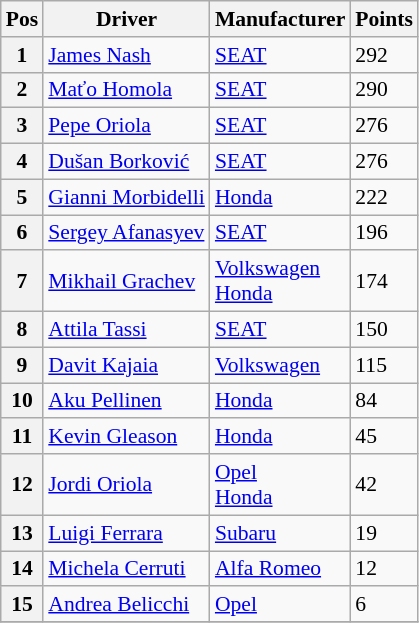<table class="wikitable" style="font-size: 90%">
<tr>
<th>Pos</th>
<th>Driver</th>
<th>Manufacturer</th>
<th>Points</th>
</tr>
<tr>
<th>1</th>
<td> <a href='#'>James Nash</a></td>
<td><a href='#'>SEAT</a></td>
<td>292</td>
</tr>
<tr>
<th>2</th>
<td> <a href='#'>Maťo Homola</a></td>
<td><a href='#'>SEAT</a></td>
<td>290</td>
</tr>
<tr>
<th>3</th>
<td> <a href='#'>Pepe Oriola</a></td>
<td><a href='#'>SEAT</a></td>
<td>276</td>
</tr>
<tr>
<th>4</th>
<td> <a href='#'>Dušan Borković</a></td>
<td><a href='#'>SEAT</a></td>
<td>276</td>
</tr>
<tr>
<th>5</th>
<td> <a href='#'>Gianni Morbidelli</a></td>
<td><a href='#'>Honda</a></td>
<td>222</td>
</tr>
<tr>
<th>6</th>
<td> <a href='#'>Sergey Afanasyev</a></td>
<td><a href='#'>SEAT</a></td>
<td>196</td>
</tr>
<tr>
<th>7</th>
<td> <a href='#'>Mikhail Grachev</a></td>
<td><a href='#'>Volkswagen</a><br><a href='#'>Honda</a></td>
<td>174</td>
</tr>
<tr>
<th>8</th>
<td> <a href='#'>Attila Tassi</a></td>
<td><a href='#'>SEAT</a></td>
<td>150</td>
</tr>
<tr>
<th>9</th>
<td> <a href='#'>Davit Kajaia</a></td>
<td><a href='#'>Volkswagen</a></td>
<td>115</td>
</tr>
<tr>
<th>10</th>
<td> <a href='#'>Aku Pellinen</a></td>
<td><a href='#'>Honda</a></td>
<td>84</td>
</tr>
<tr>
<th>11</th>
<td> <a href='#'>Kevin Gleason</a></td>
<td><a href='#'>Honda</a></td>
<td>45</td>
</tr>
<tr>
<th>12</th>
<td> <a href='#'>Jordi Oriola</a></td>
<td><a href='#'>Opel</a><br><a href='#'>Honda</a></td>
<td>42</td>
</tr>
<tr>
<th>13</th>
<td> <a href='#'>Luigi Ferrara</a></td>
<td><a href='#'>Subaru</a></td>
<td>19</td>
</tr>
<tr>
<th>14</th>
<td> <a href='#'>Michela Cerruti</a></td>
<td><a href='#'>Alfa Romeo</a></td>
<td>12</td>
</tr>
<tr>
<th>15</th>
<td> <a href='#'>Andrea Belicchi</a></td>
<td><a href='#'>Opel</a></td>
<td>6</td>
</tr>
<tr>
</tr>
</table>
